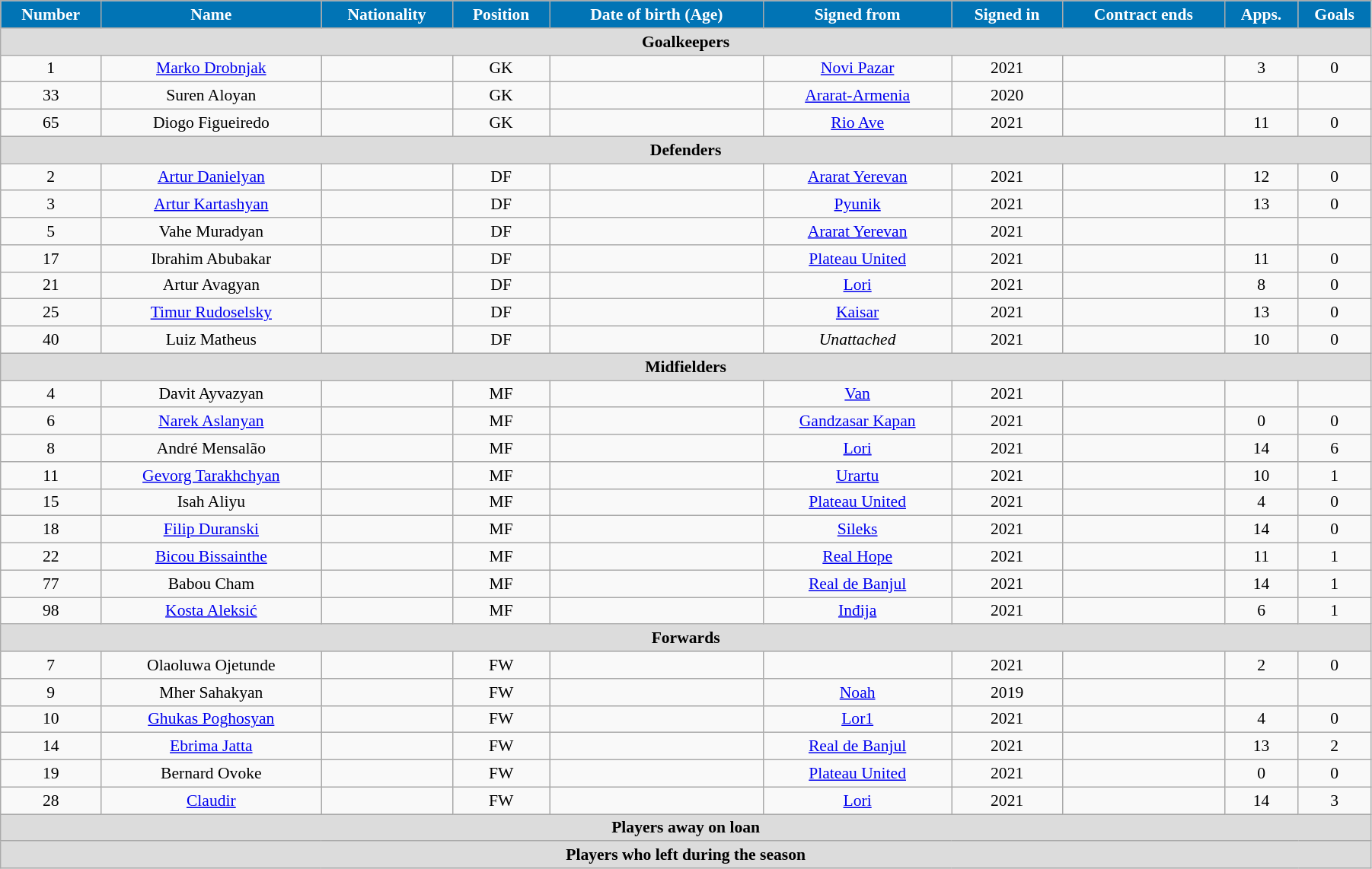<table class="wikitable"  style="text-align:center; font-size:90%; width:95%;">
<tr>
<th style="background:#0174B5; color:#FFFFFF; text-align:center;">Number</th>
<th style="background:#0174B5; color:#FFFFFF; text-align:center;">Name</th>
<th style="background:#0174B5; color:#FFFFFF; text-align:center;">Nationality</th>
<th style="background:#0174B5; color:#FFFFFF; text-align:center;">Position</th>
<th style="background:#0174B5; color:#FFFFFF; text-align:center;">Date of birth (Age)</th>
<th style="background:#0174B5; color:#FFFFFF; text-align:center;">Signed from</th>
<th style="background:#0174B5; color:#FFFFFF; text-align:center;">Signed in</th>
<th style="background:#0174B5; color:#FFFFFF; text-align:center;">Contract ends</th>
<th style="background:#0174B5; color:#FFFFFF; text-align:center;">Apps.</th>
<th style="background:#0174B5; color:#FFFFFF; text-align:center;">Goals</th>
</tr>
<tr>
<th colspan="11"  style="background:#dcdcdc; text-align:center;">Goalkeepers</th>
</tr>
<tr>
<td>1</td>
<td><a href='#'>Marko Drobnjak</a></td>
<td></td>
<td>GK</td>
<td></td>
<td><a href='#'>Novi Pazar</a></td>
<td>2021</td>
<td></td>
<td>3</td>
<td>0</td>
</tr>
<tr>
<td>33</td>
<td>Suren Aloyan</td>
<td></td>
<td>GK</td>
<td></td>
<td><a href='#'>Ararat-Armenia</a></td>
<td>2020</td>
<td></td>
<td></td>
<td></td>
</tr>
<tr>
<td>65</td>
<td>Diogo Figueiredo</td>
<td></td>
<td>GK</td>
<td></td>
<td><a href='#'>Rio Ave</a></td>
<td>2021</td>
<td></td>
<td>11</td>
<td>0</td>
</tr>
<tr>
<th colspan="11"  style="background:#dcdcdc; text-align:center;">Defenders</th>
</tr>
<tr>
<td>2</td>
<td><a href='#'>Artur Danielyan</a></td>
<td></td>
<td>DF</td>
<td></td>
<td><a href='#'>Ararat Yerevan</a></td>
<td>2021</td>
<td></td>
<td>12</td>
<td>0</td>
</tr>
<tr>
<td>3</td>
<td><a href='#'>Artur Kartashyan</a></td>
<td></td>
<td>DF</td>
<td></td>
<td><a href='#'>Pyunik</a></td>
<td>2021</td>
<td></td>
<td>13</td>
<td>0</td>
</tr>
<tr>
<td>5</td>
<td>Vahe Muradyan</td>
<td></td>
<td>DF</td>
<td></td>
<td><a href='#'>Ararat Yerevan</a></td>
<td>2021</td>
<td></td>
<td></td>
<td></td>
</tr>
<tr>
<td>17</td>
<td>Ibrahim Abubakar</td>
<td></td>
<td>DF</td>
<td></td>
<td><a href='#'>Plateau United</a></td>
<td>2021</td>
<td></td>
<td>11</td>
<td>0</td>
</tr>
<tr>
<td>21</td>
<td>Artur Avagyan</td>
<td></td>
<td>DF</td>
<td></td>
<td><a href='#'>Lori</a></td>
<td>2021</td>
<td></td>
<td>8</td>
<td>0</td>
</tr>
<tr>
<td>25</td>
<td><a href='#'>Timur Rudoselsky</a></td>
<td></td>
<td>DF</td>
<td></td>
<td><a href='#'>Kaisar</a></td>
<td>2021</td>
<td></td>
<td>13</td>
<td>0</td>
</tr>
<tr>
<td>40</td>
<td>Luiz Matheus</td>
<td></td>
<td>DF</td>
<td></td>
<td><em>Unattached</em></td>
<td>2021</td>
<td></td>
<td>10</td>
<td>0</td>
</tr>
<tr>
<th colspan="11"  style="background:#dcdcdc; text-align:center;">Midfielders</th>
</tr>
<tr>
<td>4</td>
<td>Davit Ayvazyan</td>
<td></td>
<td>MF</td>
<td></td>
<td><a href='#'>Van</a></td>
<td>2021</td>
<td></td>
<td></td>
<td></td>
</tr>
<tr>
<td>6</td>
<td><a href='#'>Narek Aslanyan</a></td>
<td></td>
<td>MF</td>
<td></td>
<td><a href='#'>Gandzasar Kapan</a></td>
<td>2021</td>
<td></td>
<td>0</td>
<td>0</td>
</tr>
<tr>
<td>8</td>
<td>André Mensalão</td>
<td></td>
<td>MF</td>
<td></td>
<td><a href='#'>Lori</a></td>
<td>2021</td>
<td></td>
<td>14</td>
<td>6</td>
</tr>
<tr>
<td>11</td>
<td><a href='#'>Gevorg Tarakhchyan</a></td>
<td></td>
<td>MF</td>
<td></td>
<td><a href='#'>Urartu</a></td>
<td>2021</td>
<td></td>
<td>10</td>
<td>1</td>
</tr>
<tr>
<td>15</td>
<td>Isah Aliyu</td>
<td></td>
<td>MF</td>
<td></td>
<td><a href='#'>Plateau United</a></td>
<td>2021</td>
<td></td>
<td>4</td>
<td>0</td>
</tr>
<tr>
<td>18</td>
<td><a href='#'>Filip Duranski</a></td>
<td></td>
<td>MF</td>
<td></td>
<td><a href='#'>Sileks</a></td>
<td>2021</td>
<td></td>
<td>14</td>
<td>0</td>
</tr>
<tr>
<td>22</td>
<td><a href='#'>Bicou Bissainthe</a></td>
<td></td>
<td>MF</td>
<td></td>
<td><a href='#'>Real Hope</a></td>
<td>2021</td>
<td></td>
<td>11</td>
<td>1</td>
</tr>
<tr>
<td>77</td>
<td>Babou Cham</td>
<td></td>
<td>MF</td>
<td></td>
<td><a href='#'>Real de Banjul</a></td>
<td>2021</td>
<td></td>
<td>14</td>
<td>1</td>
</tr>
<tr>
<td>98</td>
<td><a href='#'>Kosta Aleksić</a></td>
<td></td>
<td>MF</td>
<td></td>
<td><a href='#'>Inđija</a></td>
<td>2021</td>
<td></td>
<td>6</td>
<td>1</td>
</tr>
<tr>
<th colspan="11"  style="background:#dcdcdc; text-align:center;">Forwards</th>
</tr>
<tr>
<td>7</td>
<td>Olaoluwa Ojetunde</td>
<td></td>
<td>FW</td>
<td></td>
<td></td>
<td>2021</td>
<td></td>
<td>2</td>
<td>0</td>
</tr>
<tr>
<td>9</td>
<td>Mher Sahakyan</td>
<td></td>
<td>FW</td>
<td></td>
<td><a href='#'>Noah</a></td>
<td>2019</td>
<td></td>
<td></td>
<td></td>
</tr>
<tr>
<td>10</td>
<td><a href='#'>Ghukas Poghosyan</a></td>
<td></td>
<td>FW</td>
<td></td>
<td><a href='#'>Lor1</a></td>
<td>2021</td>
<td></td>
<td>4</td>
<td>0</td>
</tr>
<tr>
<td>14</td>
<td><a href='#'>Ebrima Jatta</a></td>
<td></td>
<td>FW</td>
<td></td>
<td><a href='#'>Real de Banjul</a></td>
<td>2021</td>
<td></td>
<td>13</td>
<td>2</td>
</tr>
<tr>
<td>19</td>
<td>Bernard Ovoke</td>
<td></td>
<td>FW</td>
<td></td>
<td><a href='#'>Plateau United</a></td>
<td>2021</td>
<td></td>
<td>0</td>
<td>0</td>
</tr>
<tr>
<td>28</td>
<td><a href='#'>Claudir</a></td>
<td></td>
<td>FW</td>
<td></td>
<td><a href='#'>Lori</a></td>
<td>2021</td>
<td></td>
<td>14</td>
<td>3</td>
</tr>
<tr>
<th colspan="11"  style="background:#dcdcdc; text-align:center;">Players away on loan</th>
</tr>
<tr>
<th colspan="11"  style="background:#dcdcdc; text-align:center;">Players who left during the season</th>
</tr>
</table>
